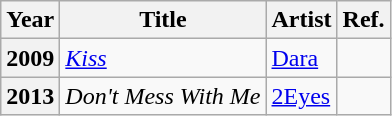<table class="wikitable plainrowheaders sortable">
<tr>
<th>Year</th>
<th>Title</th>
<th>Artist</th>
<th>Ref.</th>
</tr>
<tr>
<th scope="row">2009</th>
<td><em><a href='#'>Kiss</a></em></td>
<td><a href='#'>Dara</a></td>
<td style="text-align:center"></td>
</tr>
<tr>
<th scope="row">2013</th>
<td><em>Don't Mess With Me</em></td>
<td><a href='#'>2Eyes</a></td>
<td style="text-align:center"></td>
</tr>
</table>
